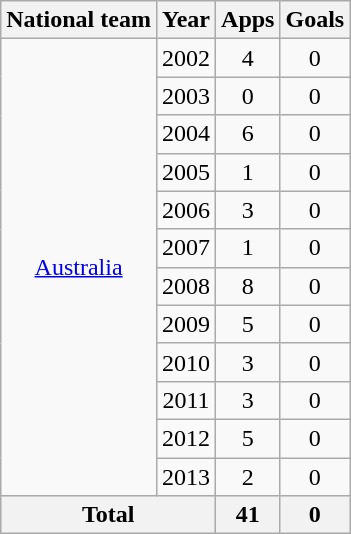<table class="wikitable" style="text-align:center">
<tr>
<th>National team</th>
<th>Year</th>
<th>Apps</th>
<th>Goals</th>
</tr>
<tr>
<td rowspan="12"><a href='#'>Australia</a></td>
<td>2002</td>
<td>4</td>
<td>0</td>
</tr>
<tr>
<td>2003</td>
<td>0</td>
<td>0</td>
</tr>
<tr>
<td>2004</td>
<td>6</td>
<td>0</td>
</tr>
<tr>
<td>2005</td>
<td>1</td>
<td>0</td>
</tr>
<tr>
<td>2006</td>
<td>3</td>
<td>0</td>
</tr>
<tr>
<td>2007</td>
<td>1</td>
<td>0</td>
</tr>
<tr>
<td>2008</td>
<td>8</td>
<td>0</td>
</tr>
<tr>
<td>2009</td>
<td>5</td>
<td>0</td>
</tr>
<tr>
<td>2010</td>
<td>3</td>
<td>0</td>
</tr>
<tr>
<td>2011</td>
<td>3</td>
<td>0</td>
</tr>
<tr>
<td>2012</td>
<td>5</td>
<td>0</td>
</tr>
<tr>
<td>2013</td>
<td>2</td>
<td>0</td>
</tr>
<tr>
<th colspan="2">Total</th>
<th>41</th>
<th>0</th>
</tr>
</table>
